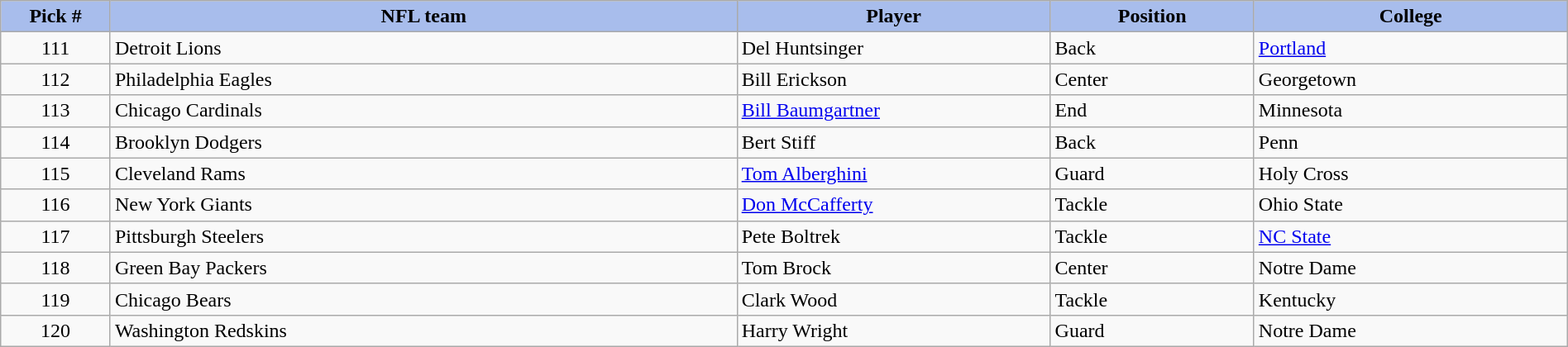<table class="wikitable sortable sortable" style="width: 100%">
<tr>
<th style="background:#A8BDEC;" width=7%>Pick #</th>
<th width=40% style="background:#A8BDEC;">NFL team</th>
<th width=20% style="background:#A8BDEC;">Player</th>
<th width=13% style="background:#A8BDEC;">Position</th>
<th style="background:#A8BDEC;">College</th>
</tr>
<tr>
<td align=center>111</td>
<td>Detroit Lions</td>
<td>Del Huntsinger</td>
<td>Back</td>
<td><a href='#'>Portland</a></td>
</tr>
<tr>
<td align=center>112</td>
<td>Philadelphia Eagles</td>
<td>Bill Erickson</td>
<td>Center</td>
<td>Georgetown</td>
</tr>
<tr>
<td align=center>113</td>
<td>Chicago Cardinals</td>
<td><a href='#'>Bill Baumgartner</a></td>
<td>End</td>
<td>Minnesota</td>
</tr>
<tr>
<td align=center>114</td>
<td>Brooklyn Dodgers</td>
<td>Bert Stiff</td>
<td>Back</td>
<td>Penn</td>
</tr>
<tr>
<td align=center>115</td>
<td>Cleveland Rams</td>
<td><a href='#'>Tom Alberghini</a></td>
<td>Guard</td>
<td>Holy Cross</td>
</tr>
<tr>
<td align=center>116</td>
<td>New York Giants</td>
<td><a href='#'>Don McCafferty</a></td>
<td>Tackle</td>
<td>Ohio State</td>
</tr>
<tr>
<td align=center>117</td>
<td>Pittsburgh Steelers</td>
<td>Pete Boltrek</td>
<td>Tackle</td>
<td><a href='#'>NC State</a></td>
</tr>
<tr>
<td align=center>118</td>
<td>Green Bay Packers</td>
<td>Tom Brock</td>
<td>Center</td>
<td>Notre Dame</td>
</tr>
<tr>
<td align=center>119</td>
<td>Chicago Bears</td>
<td>Clark Wood</td>
<td>Tackle</td>
<td>Kentucky</td>
</tr>
<tr>
<td align=center>120</td>
<td>Washington Redskins</td>
<td>Harry Wright</td>
<td>Guard</td>
<td>Notre Dame</td>
</tr>
</table>
